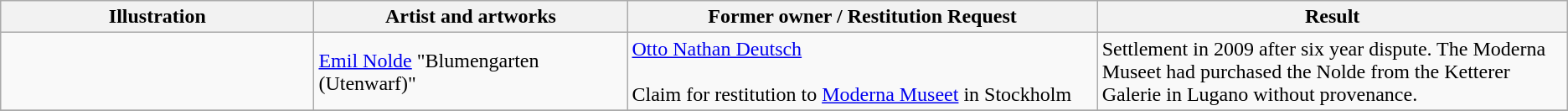<table class="wikitable alternance centre">
<tr>
<th class="unsortable" width="20">Illustration</th>
<th width="20%">Artist and artworks</th>
<th width="30%">Former owner / Restitution Request</th>
<th width="30%">Result</th>
</tr>
<tr>
<td></td>
<td><a href='#'>Emil Nolde</a> "Blumengarten (Utenwarf)"</td>
<td><a href='#'>Otto Nathan Deutsch</a><br><br>Claim for restitution to <a href='#'>Moderna Museet</a> in Stockholm</td>
<td>Settlement in 2009 after six year dispute. The Moderna Museet had purchased the Nolde from the Ketterer Galerie in Lugano without provenance.</td>
</tr>
<tr>
</tr>
</table>
